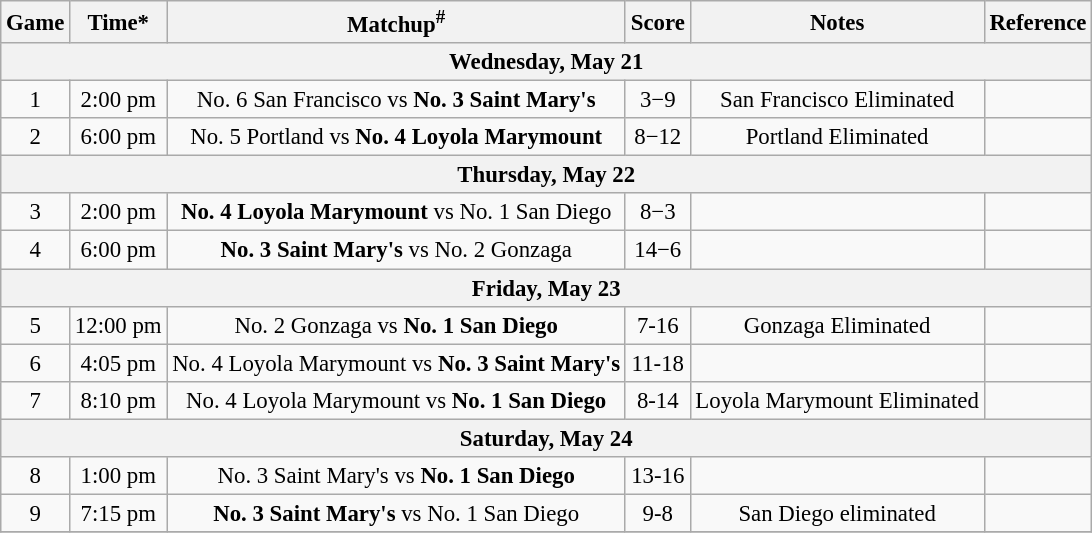<table class="wikitable" style="font-size: 95%">
<tr align="center">
<th>Game</th>
<th>Time*</th>
<th>Matchup<sup>#</sup></th>
<th>Score</th>
<th>Notes</th>
<th>Reference</th>
</tr>
<tr>
<th colspan=7>Wednesday, May 21</th>
</tr>
<tr>
<td style="text-align:center;">1</td>
<td style="text-align:center;">2:00 pm</td>
<td style="text-align:center;">No. 6 San Francisco vs <strong>No. 3 Saint Mary's</strong></td>
<td style="text-align:center;">3−9</td>
<td style="text-align:center;">San Francisco Eliminated</td>
<td style="text-align:center;"></td>
</tr>
<tr>
<td style="text-align:center;">2</td>
<td style="text-align:center;">6:00 pm</td>
<td style="text-align:center;">No. 5 Portland vs <strong>No. 4 Loyola Marymount</strong></td>
<td style="text-align:center;">8−12</td>
<td style="text-align:center;">Portland Eliminated</td>
<td style="text-align:center;"></td>
</tr>
<tr>
<th colspan=7>Thursday, May 22</th>
</tr>
<tr>
<td style="text-align:center;">3</td>
<td style="text-align:center;">2:00 pm</td>
<td style="text-align:center;"><strong>No. 4 Loyola Marymount</strong> vs No. 1 San Diego</td>
<td style="text-align:center;">8−3</td>
<td style="text-align:center;"></td>
<td style="text-align:center;"></td>
</tr>
<tr>
<td style="text-align:center;">4</td>
<td style="text-align:center;">6:00 pm</td>
<td style="text-align:center;"><strong>No. 3 Saint Mary's</strong> vs No. 2 Gonzaga</td>
<td style="text-align:center;">14−6</td>
<td style="text-align:center;"></td>
<td style="text-align:center;"></td>
</tr>
<tr>
<th colspan=7>Friday, May 23</th>
</tr>
<tr>
<td style="text-align:center;">5</td>
<td style="text-align:center;">12:00 pm</td>
<td style="text-align:center;">No. 2 Gonzaga vs <strong>No. 1 San Diego</strong></td>
<td style="text-align:center;">7-16</td>
<td style="text-align:center;">Gonzaga Eliminated</td>
<td style="text-align:center;"></td>
</tr>
<tr>
<td style="text-align:center;">6</td>
<td style="text-align:center;">4:05 pm</td>
<td style="text-align:center;">No. 4 Loyola Marymount vs <strong>No. 3 Saint Mary's</strong></td>
<td style="text-align:center;">11-18</td>
<td style="text-align:center;"></td>
<td style="text-align:center;"></td>
</tr>
<tr>
<td style="text-align:center;">7</td>
<td style="text-align:center;">8:10 pm</td>
<td style="text-align:center;">No. 4 Loyola Marymount vs <strong>No. 1 San Diego</strong></td>
<td style="text-align:center;">8-14</td>
<td style="text-align:center;">Loyola Marymount Eliminated</td>
<td style="text-align:center;"></td>
</tr>
<tr>
<th colspan=7>Saturday, May 24</th>
</tr>
<tr>
<td style="text-align:center;">8</td>
<td style="text-align:center;">1:00 pm</td>
<td style="text-align:center;">No. 3 Saint Mary's vs <strong>No. 1 San Diego</strong></td>
<td style="text-align:center;">13-16</td>
<td style="text-align:center;"></td>
<td style="text-align:center;"></td>
</tr>
<tr>
<td style="text-align:center;">9</td>
<td style="text-align:center;">7:15 pm</td>
<td style="text-align:center;"><strong>No. 3 Saint Mary's</strong> vs No. 1 San Diego</td>
<td style="text-align:center;">9-8</td>
<td style="text-align:center;">San Diego eliminated</td>
<td style="text-align:center;"></td>
</tr>
<tr>
</tr>
</table>
